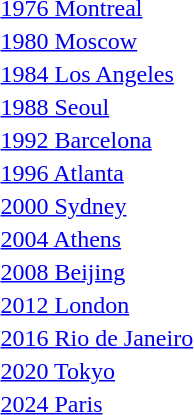<table>
<tr>
<td><a href='#'>1976 Montreal</a><br></td>
<td></td>
<td></td>
<td></td>
</tr>
<tr>
<td><a href='#'>1980 Moscow</a><br></td>
<td></td>
<td></td>
<td></td>
</tr>
<tr>
<td><a href='#'>1984 Los Angeles</a><br></td>
<td></td>
<td></td>
<td></td>
</tr>
<tr>
<td><a href='#'>1988 Seoul</a><br></td>
<td></td>
<td></td>
<td></td>
</tr>
<tr>
<td><a href='#'>1992 Barcelona</a><br></td>
<td></td>
<td></td>
<td></td>
</tr>
<tr>
<td><a href='#'>1996 Atlanta</a><br></td>
<td></td>
<td></td>
<td></td>
</tr>
<tr>
<td><a href='#'>2000 Sydney</a><br></td>
<td></td>
<td></td>
<td></td>
</tr>
<tr>
<td><a href='#'>2004 Athens</a><br></td>
<td></td>
<td></td>
<td></td>
</tr>
<tr>
<td><a href='#'>2008 Beijing</a><br></td>
<td></td>
<td></td>
<td></td>
</tr>
<tr>
<td><a href='#'>2012 London</a><br></td>
<td></td>
<td></td>
<td></td>
</tr>
<tr>
<td><a href='#'>2016 Rio de Janeiro</a><br></td>
<td></td>
<td></td>
<td></td>
</tr>
<tr>
<td><a href='#'>2020 Tokyo</a> <br></td>
<td></td>
<td></td>
<td></td>
</tr>
<tr>
<td><a href='#'>2024 Paris</a> <br></td>
<td></td>
<td></td>
<td></td>
</tr>
</table>
